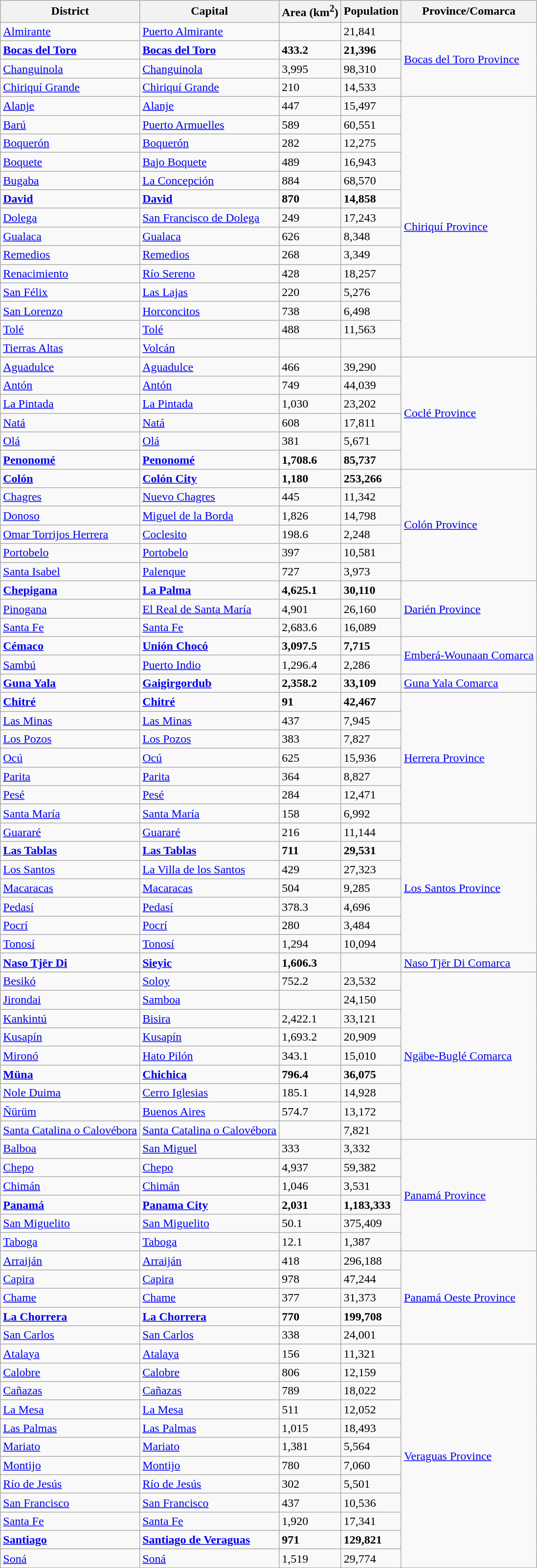<table class="wikitable sortable">
<tr>
<th>District</th>
<th>Capital</th>
<th>Area (km<sup>2</sup>)</th>
<th>Population</th>
<th>Province/Comarca</th>
</tr>
<tr>
<td><a href='#'>Almirante</a></td>
<td><a href='#'>Puerto Almirante</a></td>
<td></td>
<td>21,841</td>
<td rowspan="4"><a href='#'>Bocas del Toro Province</a></td>
</tr>
<tr>
<td><a href='#'><strong>Bocas del Toro</strong></a></td>
<td><a href='#'><strong>Bocas del Toro</strong></a></td>
<td><strong>433.2</strong></td>
<td><strong>21,396</strong></td>
</tr>
<tr>
<td><a href='#'>Changuinola</a></td>
<td><a href='#'>Changuinola</a></td>
<td>3,995</td>
<td>98,310</td>
</tr>
<tr>
<td><a href='#'>Chiriquí Grande</a></td>
<td><a href='#'>Chiriquí Grande</a></td>
<td>210</td>
<td>14,533</td>
</tr>
<tr>
<td><a href='#'>Alanje</a></td>
<td><a href='#'>Alanje</a></td>
<td>447</td>
<td>15,497</td>
<td rowspan="14"><a href='#'>Chiriquí Province</a></td>
</tr>
<tr>
<td><a href='#'>Barú</a></td>
<td><a href='#'>Puerto Armuelles</a></td>
<td>589</td>
<td>60,551</td>
</tr>
<tr>
<td><a href='#'>Boquerón</a></td>
<td><a href='#'>Boquerón</a></td>
<td>282</td>
<td>12,275</td>
</tr>
<tr>
<td><a href='#'>Boquete</a></td>
<td><a href='#'>Bajo Boquete</a></td>
<td>489</td>
<td>16,943</td>
</tr>
<tr>
<td><a href='#'>Bugaba</a></td>
<td><a href='#'>La Concepción</a></td>
<td>884</td>
<td>68,570</td>
</tr>
<tr>
<td><a href='#'><strong>David</strong></a></td>
<td><a href='#'><strong>David</strong></a></td>
<td><strong>870</strong></td>
<td><strong>14,858</strong></td>
</tr>
<tr>
<td><a href='#'>Dolega</a></td>
<td><a href='#'>San Francisco de Dolega</a></td>
<td>249</td>
<td>17,243</td>
</tr>
<tr>
<td><a href='#'>Gualaca</a></td>
<td><a href='#'>Gualaca</a></td>
<td>626</td>
<td>8,348</td>
</tr>
<tr>
<td><a href='#'>Remedios</a></td>
<td><a href='#'>Remedios</a></td>
<td>268</td>
<td>3,349</td>
</tr>
<tr>
<td><a href='#'>Renacimiento</a></td>
<td><a href='#'>Río Sereno</a></td>
<td>428</td>
<td>18,257</td>
</tr>
<tr>
<td><a href='#'>San Félix</a></td>
<td><a href='#'>Las Lajas</a></td>
<td>220</td>
<td>5,276</td>
</tr>
<tr>
<td><a href='#'>San Lorenzo</a></td>
<td><a href='#'>Horconcitos</a></td>
<td>738</td>
<td>6,498</td>
</tr>
<tr>
<td><a href='#'>Tolé</a></td>
<td><a href='#'>Tolé</a></td>
<td>488</td>
<td>11,563</td>
</tr>
<tr>
<td><a href='#'>Tierras Altas</a></td>
<td><a href='#'>Volcán</a></td>
<td></td>
<td></td>
</tr>
<tr>
<td><a href='#'>Aguadulce</a></td>
<td><a href='#'>Aguadulce</a></td>
<td>466</td>
<td>39,290</td>
<td rowspan="6"><a href='#'>Coclé Province</a></td>
</tr>
<tr>
<td><a href='#'>Antón</a></td>
<td><a href='#'>Antón</a></td>
<td>749</td>
<td>44,039</td>
</tr>
<tr>
<td><a href='#'>La Pintada</a></td>
<td><a href='#'>La Pintada</a></td>
<td>1,030</td>
<td>23,202</td>
</tr>
<tr>
<td><a href='#'>Natá</a></td>
<td><a href='#'>Natá</a></td>
<td>608</td>
<td>17,811</td>
</tr>
<tr>
<td><a href='#'>Olá</a></td>
<td><a href='#'>Olá</a></td>
<td>381</td>
<td>5,671</td>
</tr>
<tr>
<td><a href='#'><strong>Penonomé</strong></a></td>
<td><a href='#'><strong>Penonomé</strong></a></td>
<td><strong>1,708.6</strong></td>
<td><strong>85,737</strong></td>
</tr>
<tr>
<td><a href='#'><strong>Colón</strong></a></td>
<td><a href='#'><strong>Colón City</strong></a></td>
<td><strong>1,180</strong></td>
<td><strong>253,266</strong></td>
<td rowspan="6"><a href='#'>Colón Province</a></td>
</tr>
<tr>
<td><a href='#'>Chagres</a></td>
<td><a href='#'>Nuevo Chagres</a></td>
<td>445</td>
<td>11,342</td>
</tr>
<tr>
<td><a href='#'>Donoso</a></td>
<td><a href='#'>Miguel de la Borda</a></td>
<td>1,826</td>
<td>14,798</td>
</tr>
<tr>
<td><a href='#'>Omar Torrijos Herrera</a></td>
<td><a href='#'>Coclesito</a></td>
<td>198.6</td>
<td>2,248</td>
</tr>
<tr>
<td><a href='#'>Portobelo</a></td>
<td><a href='#'>Portobelo</a></td>
<td>397</td>
<td>10,581</td>
</tr>
<tr>
<td><a href='#'>Santa Isabel</a></td>
<td><a href='#'>Palenque</a></td>
<td>727</td>
<td>3,973</td>
</tr>
<tr>
<td><a href='#'><strong>Chepigana</strong></a></td>
<td><a href='#'><strong>La Palma</strong></a></td>
<td><strong>4,625.1</strong></td>
<td><strong>30,110</strong></td>
<td rowspan="3"><a href='#'>Darién Province</a></td>
</tr>
<tr>
<td><a href='#'>Pinogana</a></td>
<td><a href='#'>El Real de Santa María</a></td>
<td>4,901</td>
<td>26,160</td>
</tr>
<tr>
<td><a href='#'>Santa Fe</a></td>
<td><a href='#'>Santa Fe</a></td>
<td>2,683.6</td>
<td>16,089</td>
</tr>
<tr>
<td><strong><a href='#'>Cémaco</a></strong></td>
<td><strong><a href='#'>Unión Chocó</a></strong></td>
<td><strong>3,097.5</strong></td>
<td><strong>7,715</strong></td>
<td rowspan="2"><a href='#'>Emberá-Wounaan Comarca</a></td>
</tr>
<tr>
<td><a href='#'>Sambú</a></td>
<td><a href='#'>Puerto Indio</a></td>
<td>1,296.4</td>
<td>2,286</td>
</tr>
<tr>
<td><strong><a href='#'>Guna Yala</a></strong></td>
<td><strong><a href='#'>Gaigirgordub</a></strong></td>
<td><strong>2,358.2</strong></td>
<td><strong>33,109</strong></td>
<td><a href='#'>Guna Yala Comarca</a></td>
</tr>
<tr>
<td><a href='#'><strong>Chitré</strong></a></td>
<td><strong><a href='#'>Chitré</a></strong></td>
<td><strong>91</strong></td>
<td><strong>42,467</strong></td>
<td rowspan="7"><a href='#'>Herrera Province</a></td>
</tr>
<tr>
<td><a href='#'>Las Minas</a></td>
<td><a href='#'>Las Minas</a></td>
<td>437</td>
<td>7,945</td>
</tr>
<tr>
<td><a href='#'>Los Pozos</a></td>
<td><a href='#'>Los Pozos</a></td>
<td>383</td>
<td>7,827</td>
</tr>
<tr>
<td><a href='#'>Ocú</a></td>
<td><a href='#'>Ocú</a></td>
<td>625</td>
<td>15,936</td>
</tr>
<tr>
<td><a href='#'>Parita</a></td>
<td><a href='#'>Parita</a></td>
<td>364</td>
<td>8,827</td>
</tr>
<tr>
<td><a href='#'>Pesé</a></td>
<td><a href='#'>Pesé</a></td>
<td>284</td>
<td>12,471</td>
</tr>
<tr>
<td><a href='#'>Santa María</a></td>
<td><a href='#'>Santa María</a></td>
<td>158</td>
<td>6,992</td>
</tr>
<tr>
<td><a href='#'>Guararé</a></td>
<td><a href='#'>Guararé</a></td>
<td>216</td>
<td>11,144</td>
<td rowspan="7"><a href='#'>Los Santos Province</a></td>
</tr>
<tr>
<td><a href='#'><strong>Las Tablas</strong></a></td>
<td><a href='#'><strong>Las Tablas</strong></a></td>
<td><strong>711</strong></td>
<td><strong>29,531</strong></td>
</tr>
<tr>
<td><a href='#'>Los Santos</a></td>
<td><a href='#'>La Villa de los Santos</a></td>
<td>429</td>
<td>27,323</td>
</tr>
<tr>
<td><a href='#'>Macaracas</a></td>
<td><a href='#'>Macaracas</a></td>
<td>504</td>
<td>9,285</td>
</tr>
<tr>
<td><a href='#'>Pedasí</a></td>
<td><a href='#'>Pedasí</a></td>
<td>378.3</td>
<td>4,696</td>
</tr>
<tr>
<td><a href='#'>Pocrí</a></td>
<td><a href='#'>Pocrí</a></td>
<td>280</td>
<td>3,484</td>
</tr>
<tr>
<td><a href='#'>Tonosí</a></td>
<td><a href='#'>Tonosí</a></td>
<td>1,294</td>
<td>10,094</td>
</tr>
<tr>
<td><a href='#'><strong>Naso Tjër Di</strong></a></td>
<td><strong><a href='#'>Sieyic</a></strong></td>
<td><strong>1,606.3</strong></td>
<td></td>
<td><a href='#'>Naso Tjër Di Comarca</a></td>
</tr>
<tr>
<td><a href='#'>Besikó</a></td>
<td><a href='#'>Soloy</a></td>
<td>752.2</td>
<td>23,532</td>
<td rowspan="9"><a href='#'>Ngäbe-Buglé Comarca</a></td>
</tr>
<tr>
<td><a href='#'>Jirondai</a></td>
<td><a href='#'>Samboa</a></td>
<td></td>
<td>24,150</td>
</tr>
<tr>
<td><a href='#'>Kankintú</a></td>
<td><a href='#'>Bisira</a></td>
<td>2,422.1</td>
<td>33,121</td>
</tr>
<tr>
<td><a href='#'>Kusapín</a></td>
<td><a href='#'>Kusapín</a></td>
<td>1,693.2</td>
<td>20,909</td>
</tr>
<tr>
<td><a href='#'>Mironó</a></td>
<td><a href='#'>Hato Pilón</a></td>
<td>343.1</td>
<td>15,010</td>
</tr>
<tr>
<td><strong><a href='#'>Müna</a></strong></td>
<td><a href='#'><strong>Chichica</strong></a></td>
<td><strong>796.4</strong></td>
<td><strong>36,075</strong></td>
</tr>
<tr>
<td><a href='#'>Nole Duima</a></td>
<td><a href='#'>Cerro Iglesias</a></td>
<td>185.1</td>
<td>14,928</td>
</tr>
<tr>
<td><a href='#'>Ñürüm</a></td>
<td><a href='#'>Buenos Aires</a></td>
<td>574.7</td>
<td>13,172</td>
</tr>
<tr>
<td><a href='#'>Santa Catalina o Calovébora</a></td>
<td><a href='#'>Santa Catalina o Calovébora</a></td>
<td></td>
<td>7,821</td>
</tr>
<tr>
<td><a href='#'>Balboa</a></td>
<td><a href='#'>San Miguel</a></td>
<td>333</td>
<td>3,332</td>
<td rowspan="6"><a href='#'>Panamá Province</a></td>
</tr>
<tr>
<td><a href='#'>Chepo</a></td>
<td><a href='#'>Chepo</a></td>
<td>4,937</td>
<td>59,382</td>
</tr>
<tr>
<td><a href='#'>Chimán</a></td>
<td><a href='#'>Chimán</a></td>
<td>1,046</td>
<td>3,531</td>
</tr>
<tr>
<td><a href='#'><strong>Panamá</strong></a></td>
<td><strong><a href='#'>Panama City</a></strong></td>
<td><strong>2,031</strong></td>
<td><strong>1,183,333</strong></td>
</tr>
<tr>
<td><a href='#'>San Miguelito</a></td>
<td><a href='#'>San Miguelito</a></td>
<td>50.1</td>
<td>375,409</td>
</tr>
<tr>
<td><a href='#'>Taboga</a></td>
<td><a href='#'>Taboga</a></td>
<td>12.1</td>
<td>1,387</td>
</tr>
<tr>
<td><a href='#'>Arraiján</a></td>
<td><a href='#'>Arraiján</a></td>
<td>418</td>
<td>296,188</td>
<td rowspan="5"><a href='#'>Panamá Oeste Province</a></td>
</tr>
<tr>
<td><a href='#'>Capira</a></td>
<td><a href='#'>Capira</a></td>
<td>978</td>
<td>47,244</td>
</tr>
<tr>
<td><a href='#'>Chame</a></td>
<td><a href='#'>Chame</a></td>
<td>377</td>
<td>31,373</td>
</tr>
<tr>
<td><a href='#'><strong>La Chorrera</strong></a></td>
<td><a href='#'><strong>La Chorrera</strong></a></td>
<td><strong>770</strong></td>
<td><strong>199,708</strong></td>
</tr>
<tr>
<td><a href='#'>San Carlos</a></td>
<td><a href='#'>San Carlos</a></td>
<td>338</td>
<td>24,001</td>
</tr>
<tr>
<td><a href='#'>Atalaya</a></td>
<td><a href='#'>Atalaya</a></td>
<td>156</td>
<td>11,321</td>
<td rowspan="12"><a href='#'>Veraguas Province</a></td>
</tr>
<tr>
<td><a href='#'>Calobre</a></td>
<td><a href='#'>Calobre</a></td>
<td>806</td>
<td>12,159</td>
</tr>
<tr>
<td><a href='#'>Cañazas</a></td>
<td><a href='#'>Cañazas</a></td>
<td>789</td>
<td>18,022</td>
</tr>
<tr>
<td><a href='#'>La Mesa</a></td>
<td><a href='#'>La Mesa</a></td>
<td>511</td>
<td>12,052</td>
</tr>
<tr>
<td><a href='#'>Las Palmas</a></td>
<td><a href='#'>Las Palmas</a></td>
<td>1,015</td>
<td>18,493</td>
</tr>
<tr>
<td><a href='#'>Mariato</a></td>
<td><a href='#'>Mariato</a></td>
<td>1,381</td>
<td>5,564</td>
</tr>
<tr>
<td><a href='#'>Montijo</a></td>
<td><a href='#'>Montijo</a></td>
<td>780</td>
<td>7,060</td>
</tr>
<tr>
<td><a href='#'>Río de Jesús</a></td>
<td><a href='#'>Río de Jesús</a></td>
<td>302</td>
<td>5,501</td>
</tr>
<tr>
<td><a href='#'>San Francisco</a></td>
<td><a href='#'>San Francisco</a></td>
<td>437</td>
<td>10,536</td>
</tr>
<tr>
<td><a href='#'>Santa Fe</a></td>
<td><a href='#'>Santa Fe</a></td>
<td>1,920</td>
<td>17,341</td>
</tr>
<tr>
<td><a href='#'><strong>Santiago</strong></a></td>
<td><strong><a href='#'>Santiago de Veraguas</a></strong></td>
<td><strong>971</strong></td>
<td><strong>129,821</strong></td>
</tr>
<tr>
<td><a href='#'>Soná</a></td>
<td><a href='#'>Soná</a></td>
<td>1,519</td>
<td>29,774</td>
</tr>
</table>
